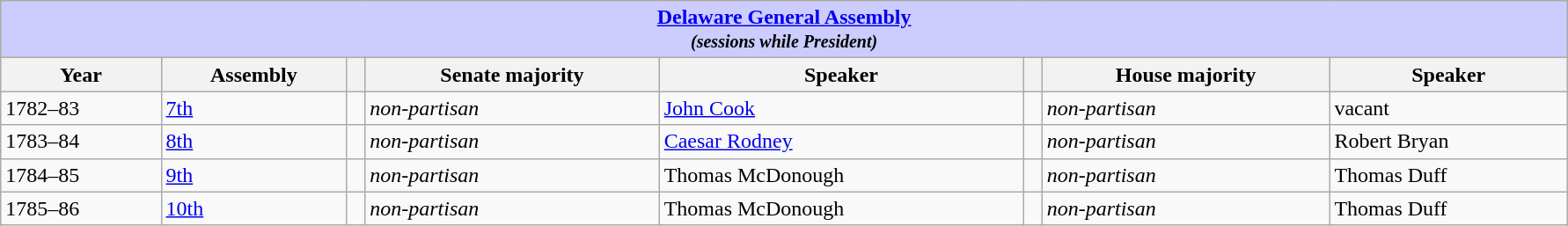<table class=wikitable style="width: 94%" style="text-align: center;" align="center">
<tr bgcolor=#cccccc>
<th colspan=12 style="background: #ccccff;"><strong><a href='#'>Delaware General Assembly</a></strong> <br> <small> <em>(sessions while President)</em></small></th>
</tr>
<tr>
<th><strong>Year</strong></th>
<th><strong>Assembly</strong></th>
<th></th>
<th><strong>Senate majority</strong></th>
<th><strong>Speaker</strong></th>
<th></th>
<th><strong>House majority</strong></th>
<th><strong>Speaker</strong></th>
</tr>
<tr>
<td>1782–83</td>
<td><a href='#'>7th</a></td>
<td></td>
<td><em>non-partisan</em></td>
<td><a href='#'>John Cook</a></td>
<td></td>
<td><em>non-partisan</em></td>
<td>vacant</td>
</tr>
<tr>
<td>1783–84</td>
<td><a href='#'>8th</a></td>
<td></td>
<td><em>non-partisan</em></td>
<td><a href='#'>Caesar Rodney</a></td>
<td></td>
<td><em>non-partisan</em></td>
<td>Robert Bryan</td>
</tr>
<tr>
<td>1784–85</td>
<td><a href='#'>9th</a></td>
<td></td>
<td><em>non-partisan</em></td>
<td>Thomas McDonough</td>
<td></td>
<td><em>non-partisan</em></td>
<td>Thomas Duff</td>
</tr>
<tr>
<td>1785–86</td>
<td><a href='#'>10th</a></td>
<td></td>
<td><em>non-partisan</em></td>
<td>Thomas McDonough</td>
<td></td>
<td><em>non-partisan</em></td>
<td>Thomas Duff</td>
</tr>
</table>
